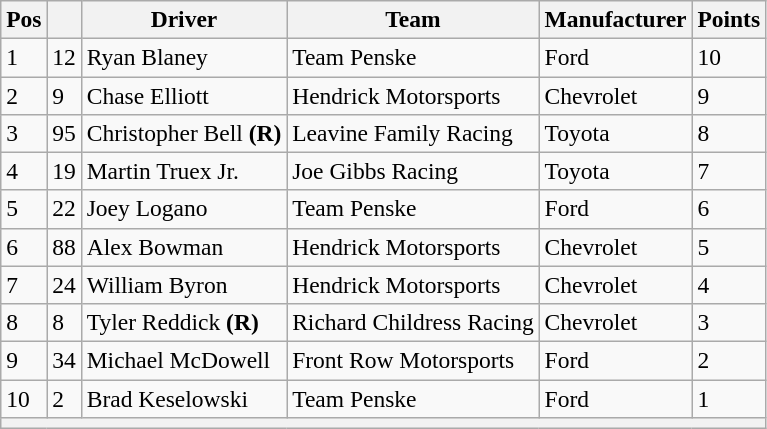<table class="wikitable" style="font-size:98%">
<tr>
<th>Pos</th>
<th></th>
<th>Driver</th>
<th>Team</th>
<th>Manufacturer</th>
<th>Points</th>
</tr>
<tr>
<td>1</td>
<td>12</td>
<td>Ryan Blaney</td>
<td>Team Penske</td>
<td>Ford</td>
<td>10</td>
</tr>
<tr>
<td>2</td>
<td>9</td>
<td>Chase Elliott</td>
<td>Hendrick Motorsports</td>
<td>Chevrolet</td>
<td>9</td>
</tr>
<tr>
<td>3</td>
<td>95</td>
<td>Christopher Bell <strong>(R)</strong></td>
<td>Leavine Family Racing</td>
<td>Toyota</td>
<td>8</td>
</tr>
<tr>
<td>4</td>
<td>19</td>
<td>Martin Truex Jr.</td>
<td>Joe Gibbs Racing</td>
<td>Toyota</td>
<td>7</td>
</tr>
<tr>
<td>5</td>
<td>22</td>
<td>Joey Logano</td>
<td>Team Penske</td>
<td>Ford</td>
<td>6</td>
</tr>
<tr>
<td>6</td>
<td>88</td>
<td>Alex Bowman</td>
<td>Hendrick Motorsports</td>
<td>Chevrolet</td>
<td>5</td>
</tr>
<tr>
<td>7</td>
<td>24</td>
<td>William Byron</td>
<td>Hendrick Motorsports</td>
<td>Chevrolet</td>
<td>4</td>
</tr>
<tr>
<td>8</td>
<td>8</td>
<td>Tyler Reddick <strong>(R)</strong></td>
<td>Richard Childress Racing</td>
<td>Chevrolet</td>
<td>3</td>
</tr>
<tr>
<td>9</td>
<td>34</td>
<td>Michael McDowell</td>
<td>Front Row Motorsports</td>
<td>Ford</td>
<td>2</td>
</tr>
<tr>
<td>10</td>
<td>2</td>
<td>Brad Keselowski</td>
<td>Team Penske</td>
<td>Ford</td>
<td>1</td>
</tr>
<tr>
<th colspan="6"></th>
</tr>
</table>
